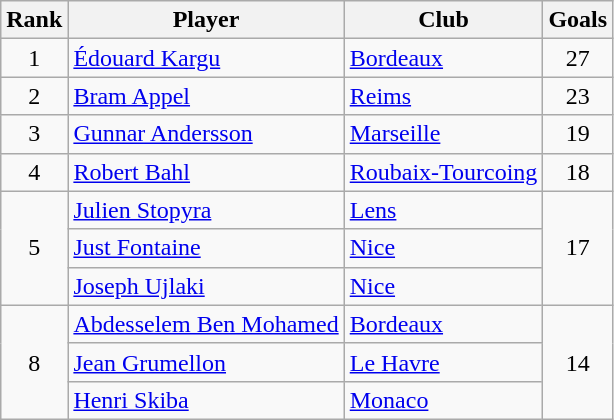<table class="wikitable" style="text-align:center">
<tr>
<th>Rank</th>
<th>Player</th>
<th>Club</th>
<th>Goals</th>
</tr>
<tr>
<td>1</td>
<td align="left">  <a href='#'>Édouard Kargu</a></td>
<td align="left"><a href='#'>Bordeaux</a></td>
<td>27</td>
</tr>
<tr>
<td>2</td>
<td align="left"> <a href='#'>Bram Appel</a></td>
<td align="left"><a href='#'>Reims</a></td>
<td>23</td>
</tr>
<tr>
<td>3</td>
<td align="left"> <a href='#'>Gunnar Andersson</a></td>
<td align="left"><a href='#'>Marseille</a></td>
<td>19</td>
</tr>
<tr>
<td>4</td>
<td align="left"> <a href='#'>Robert Bahl</a></td>
<td align="left"><a href='#'>Roubaix-Tourcoing</a></td>
<td>18</td>
</tr>
<tr>
<td rowspan="3">5</td>
<td align="left"> <a href='#'>Julien Stopyra</a></td>
<td align="left"><a href='#'>Lens</a></td>
<td rowspan="3">17</td>
</tr>
<tr>
<td align="left"> <a href='#'>Just Fontaine</a></td>
<td align="left"><a href='#'>Nice</a></td>
</tr>
<tr>
<td align="left">  <a href='#'>Joseph Ujlaki</a></td>
<td align="left"><a href='#'>Nice</a></td>
</tr>
<tr>
<td rowspan="3">8</td>
<td align="left"> <a href='#'>Abdesselem Ben Mohamed</a></td>
<td align="left"><a href='#'>Bordeaux</a></td>
<td rowspan="3">14</td>
</tr>
<tr>
<td align="left"> <a href='#'>Jean Grumellon</a></td>
<td align="left"><a href='#'>Le Havre</a></td>
</tr>
<tr>
<td align="left">  <a href='#'>Henri Skiba</a></td>
<td align="left"><a href='#'>Monaco</a></td>
</tr>
</table>
